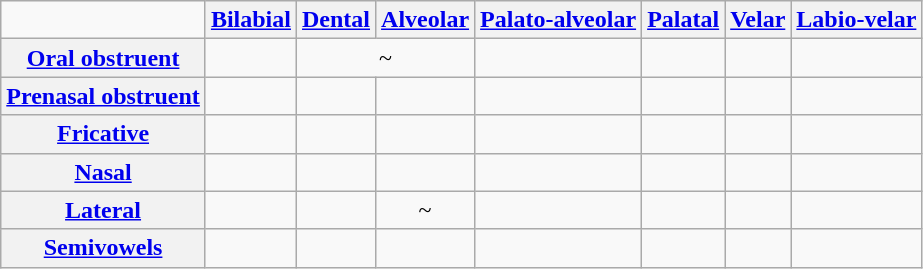<table class="wikitable">
<tr>
<td></td>
<th><a href='#'>Bilabial</a></th>
<th><a href='#'>Dental</a></th>
<th><a href='#'>Alveolar</a></th>
<th><a href='#'>Palato-alveolar</a></th>
<th><a href='#'>Palatal</a></th>
<th><a href='#'>Velar</a></th>
<th><a href='#'>Labio-velar</a></th>
</tr>
<tr align="center">
<th><a href='#'>Oral obstruent</a></th>
<td></td>
<td colspan="2">~<br></td>
<td><br></td>
<td></td>
<td><br></td>
<td><br></td>
</tr>
<tr align="center">
<th><a href='#'>Prenasal obstruent</a></th>
<td><br></td>
<td></td>
<td><br></td>
<td><br></td>
<td></td>
<td><br></td>
<td><br></td>
</tr>
<tr align="center">
<th><a href='#'>Fricative</a></th>
<td><br></td>
<td><br></td>
<td><br></td>
<td></td>
<td></td>
<td></td>
<td></td>
</tr>
<tr align="center">
<th><a href='#'>Nasal</a></th>
<td><br></td>
<td></td>
<td><br></td>
<td></td>
<td></td>
<td><br></td>
<td></td>
</tr>
<tr align="center">
<th><a href='#'>Lateral</a></th>
<td></td>
<td></td>
<td>~<br></td>
<td></td>
<td></td>
<td></td>
<td></td>
</tr>
<tr align="center">
<th><a href='#'>Semivowels</a></th>
<td></td>
<td></td>
<td></td>
<td></td>
<td><br></td>
<td></td>
<td><br></td>
</tr>
</table>
